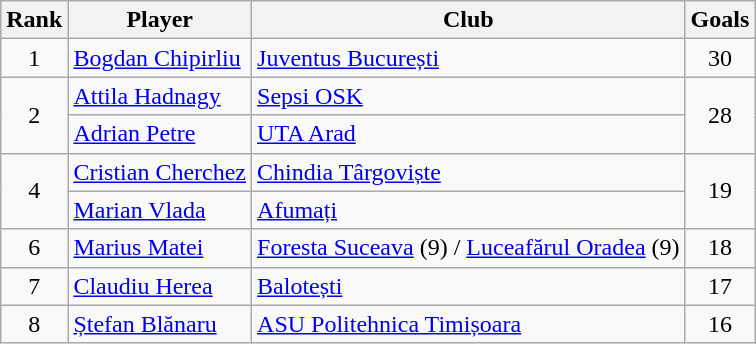<table class="wikitable">
<tr>
<th>Rank</th>
<th>Player</th>
<th>Club</th>
<th>Goals</th>
</tr>
<tr>
<td rowspan=1 align=center>1</td>
<td> <a href='#'>Bogdan Chipirliu</a></td>
<td><a href='#'>Juventus București</a></td>
<td rowspan=1 align=center>30</td>
</tr>
<tr>
<td rowspan=2 align=center>2</td>
<td> <a href='#'>Attila Hadnagy</a></td>
<td><a href='#'>Sepsi OSK</a></td>
<td rowspan=2 align=center>28</td>
</tr>
<tr>
<td> <a href='#'>Adrian Petre</a></td>
<td><a href='#'>UTA Arad</a></td>
</tr>
<tr>
<td rowspan=2 align=center>4</td>
<td> <a href='#'>Cristian Cherchez</a></td>
<td><a href='#'>Chindia Târgoviște</a></td>
<td rowspan=2 align=center>19</td>
</tr>
<tr>
<td> <a href='#'>Marian Vlada</a></td>
<td><a href='#'>Afumați</a></td>
</tr>
<tr>
<td rowspan=1 align=center>6</td>
<td> <a href='#'>Marius Matei</a></td>
<td><a href='#'>Foresta Suceava</a> (9) / <a href='#'>Luceafărul Oradea</a> (9)</td>
<td rowspan=1 align=center>18</td>
</tr>
<tr>
<td rowspan=1 align=center>7</td>
<td> <a href='#'>Claudiu Herea</a></td>
<td><a href='#'>Balotești</a></td>
<td rowspan=1 align=center>17</td>
</tr>
<tr>
<td rowspan=1 align=center>8</td>
<td> <a href='#'>Ștefan Blănaru</a></td>
<td><a href='#'>ASU Politehnica Timișoara</a></td>
<td rowspan=1 align=center>16</td>
</tr>
</table>
